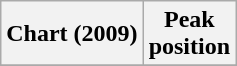<table class="wikitable plainrowheaders">
<tr>
<th scope="col">Chart (2009)</th>
<th scope="col">Peak<br>position</th>
</tr>
<tr>
</tr>
</table>
